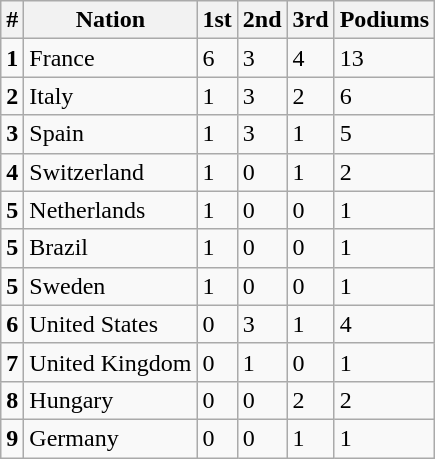<table class="wikitable sortable">
<tr>
<th>#</th>
<th>Nation</th>
<th>1st</th>
<th>2nd</th>
<th>3rd</th>
<th>Podiums</th>
</tr>
<tr>
<td><strong>1</strong></td>
<td> France</td>
<td>6</td>
<td>3</td>
<td>4</td>
<td>13</td>
</tr>
<tr>
<td><strong>2</strong></td>
<td> Italy</td>
<td>1</td>
<td>3</td>
<td>2</td>
<td>6</td>
</tr>
<tr>
<td><strong>3</strong></td>
<td> Spain</td>
<td>1</td>
<td>3</td>
<td>1</td>
<td>5</td>
</tr>
<tr>
<td><strong>4</strong></td>
<td> Switzerland</td>
<td>1</td>
<td>0</td>
<td>1</td>
<td>2</td>
</tr>
<tr>
<td><strong>5</strong></td>
<td> Netherlands</td>
<td>1</td>
<td>0</td>
<td>0</td>
<td>1</td>
</tr>
<tr>
<td><strong>5</strong></td>
<td> Brazil</td>
<td>1</td>
<td>0</td>
<td>0</td>
<td>1</td>
</tr>
<tr>
<td><strong>5</strong></td>
<td> Sweden</td>
<td>1</td>
<td>0</td>
<td>0</td>
<td>1</td>
</tr>
<tr>
<td><strong>6</strong></td>
<td> United States</td>
<td>0</td>
<td>3</td>
<td>1</td>
<td>4</td>
</tr>
<tr>
<td><strong>7</strong></td>
<td> United Kingdom</td>
<td>0</td>
<td>1</td>
<td>0</td>
<td>1</td>
</tr>
<tr>
<td><strong>8</strong></td>
<td> Hungary</td>
<td>0</td>
<td>0</td>
<td>2</td>
<td>2</td>
</tr>
<tr>
<td><strong>9</strong></td>
<td> Germany</td>
<td>0</td>
<td>0</td>
<td>1</td>
<td>1</td>
</tr>
</table>
